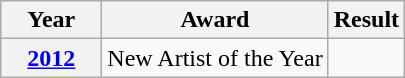<table class="wikitable">
<tr>
<th style="width:60px;">Year</th>
<th>Award</th>
<th>Result</th>
</tr>
<tr>
<th><a href='#'>2012</a></th>
<td>New Artist of the Year</td>
<td></td>
</tr>
</table>
